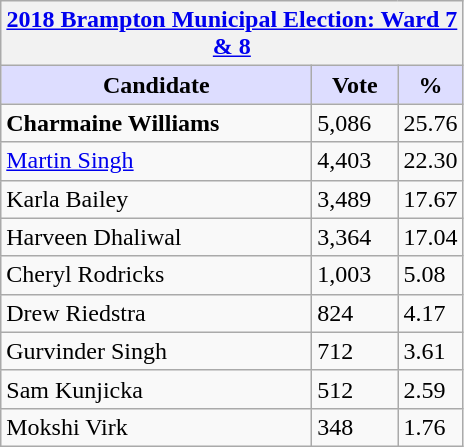<table class="wikitable">
<tr>
<th colspan="3"><a href='#'>2018 Brampton Municipal Election: Ward 7 & 8</a></th>
</tr>
<tr>
<th style="background:#ddf; width:200px;">Candidate</th>
<th style="background:#ddf; width:50px;">Vote</th>
<th style="background:#ddf; width:30px;">%</th>
</tr>
<tr>
<td><strong>Charmaine Williams</strong></td>
<td>5,086</td>
<td>25.76</td>
</tr>
<tr>
<td><a href='#'>Martin Singh</a></td>
<td>4,403</td>
<td>22.30</td>
</tr>
<tr>
<td>Karla Bailey</td>
<td>3,489</td>
<td>17.67</td>
</tr>
<tr>
<td>Harveen Dhaliwal</td>
<td>3,364</td>
<td>17.04</td>
</tr>
<tr>
<td>Cheryl Rodricks</td>
<td>1,003</td>
<td>5.08</td>
</tr>
<tr>
<td>Drew Riedstra</td>
<td>824</td>
<td>4.17</td>
</tr>
<tr>
<td>Gurvinder Singh</td>
<td>712</td>
<td>3.61</td>
</tr>
<tr>
<td>Sam Kunjicka</td>
<td>512</td>
<td>2.59</td>
</tr>
<tr>
<td>Mokshi Virk</td>
<td>348</td>
<td>1.76</td>
</tr>
</table>
